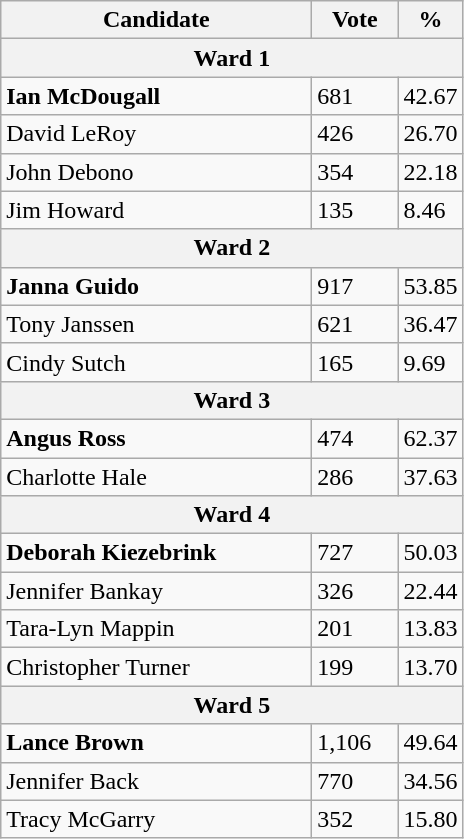<table class="wikitable">
<tr>
<th bgcolor="#DDDDFF" width="200px">Candidate</th>
<th bgcolor="#DDDDFF" width="50px">Vote</th>
<th bgcolor="#DDDDFF" width="30px">%</th>
</tr>
<tr>
<th colspan="3">Ward 1</th>
</tr>
<tr>
<td><strong>Ian McDougall</strong></td>
<td>681</td>
<td>42.67</td>
</tr>
<tr>
<td>David LeRoy</td>
<td>426</td>
<td>26.70</td>
</tr>
<tr>
<td>John Debono</td>
<td>354</td>
<td>22.18</td>
</tr>
<tr>
<td>Jim Howard</td>
<td>135</td>
<td>8.46</td>
</tr>
<tr>
<th colspan="3">Ward 2</th>
</tr>
<tr>
<td><strong>Janna Guido</strong></td>
<td>917</td>
<td>53.85</td>
</tr>
<tr>
<td>Tony Janssen</td>
<td>621</td>
<td>36.47</td>
</tr>
<tr>
<td>Cindy Sutch</td>
<td>165</td>
<td>9.69</td>
</tr>
<tr>
<th colspan="3">Ward 3</th>
</tr>
<tr>
<td><strong>Angus Ross</strong></td>
<td>474</td>
<td>62.37</td>
</tr>
<tr>
<td>Charlotte Hale</td>
<td>286</td>
<td>37.63</td>
</tr>
<tr>
<th colspan="3">Ward 4</th>
</tr>
<tr>
<td><strong>Deborah Kiezebrink</strong></td>
<td>727</td>
<td>50.03</td>
</tr>
<tr>
<td>Jennifer Bankay</td>
<td>326</td>
<td>22.44</td>
</tr>
<tr>
<td>Tara-Lyn Mappin</td>
<td>201</td>
<td>13.83</td>
</tr>
<tr>
<td>Christopher Turner</td>
<td>199</td>
<td>13.70</td>
</tr>
<tr>
<th colspan="3">Ward 5</th>
</tr>
<tr>
<td><strong>Lance Brown</strong></td>
<td>1,106</td>
<td>49.64</td>
</tr>
<tr>
<td>Jennifer Back</td>
<td>770</td>
<td>34.56</td>
</tr>
<tr>
<td>Tracy McGarry</td>
<td>352</td>
<td>15.80</td>
</tr>
</table>
